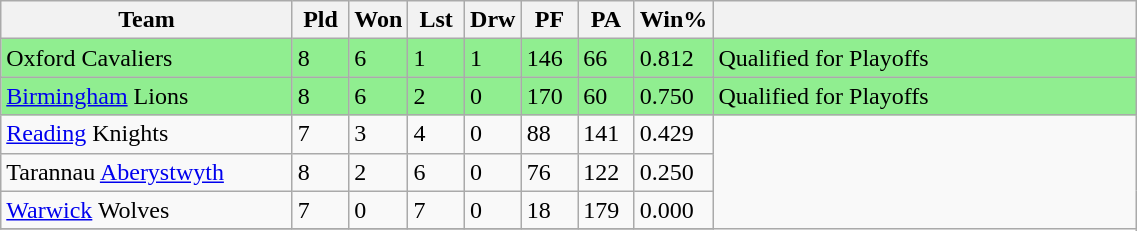<table class="wikitable" width="60%">
<tr>
<th width=26%>Team</th>
<th width=5%>Pld</th>
<th width=5%>Won</th>
<th width=5%>Lst</th>
<th width=5%>Drw</th>
<th width=5%>PF</th>
<th width=5%>PA</th>
<th width=6%>Win%</th>
<th width=38%></th>
</tr>
<tr style="background:lightgreen">
<td>Oxford Cavaliers</td>
<td>8</td>
<td>6</td>
<td>1</td>
<td>1</td>
<td>146</td>
<td>66</td>
<td>0.812</td>
<td>Qualified for Playoffs</td>
</tr>
<tr style="background:lightgreen">
<td><a href='#'>Birmingham</a> Lions</td>
<td>8</td>
<td>6</td>
<td>2</td>
<td>0</td>
<td>170</td>
<td>60</td>
<td>0.750</td>
<td>Qualified for Playoffs</td>
</tr>
<tr>
<td><a href='#'>Reading</a> Knights</td>
<td>7</td>
<td>3</td>
<td>4</td>
<td>0</td>
<td>88</td>
<td>141</td>
<td>0.429</td>
</tr>
<tr>
<td>Tarannau <a href='#'>Aberystwyth</a></td>
<td>8</td>
<td>2</td>
<td>6</td>
<td>0</td>
<td>76</td>
<td>122</td>
<td>0.250</td>
</tr>
<tr>
<td><a href='#'>Warwick</a> Wolves</td>
<td>7</td>
<td>0</td>
<td>7</td>
<td>0</td>
<td>18</td>
<td>179</td>
<td>0.000</td>
</tr>
<tr>
</tr>
</table>
